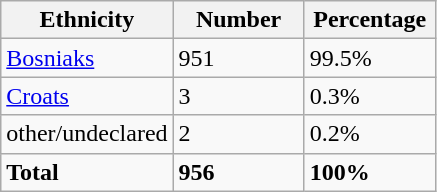<table class="wikitable">
<tr>
<th width="100px">Ethnicity</th>
<th width="80px">Number</th>
<th width="80px">Percentage</th>
</tr>
<tr>
<td><a href='#'>Bosniaks</a></td>
<td>951</td>
<td>99.5%</td>
</tr>
<tr>
<td><a href='#'>Croats</a></td>
<td>3</td>
<td>0.3%</td>
</tr>
<tr>
<td>other/undeclared</td>
<td>2</td>
<td>0.2%</td>
</tr>
<tr>
<td><strong>Total</strong></td>
<td><strong>956</strong></td>
<td><strong>100%</strong></td>
</tr>
</table>
